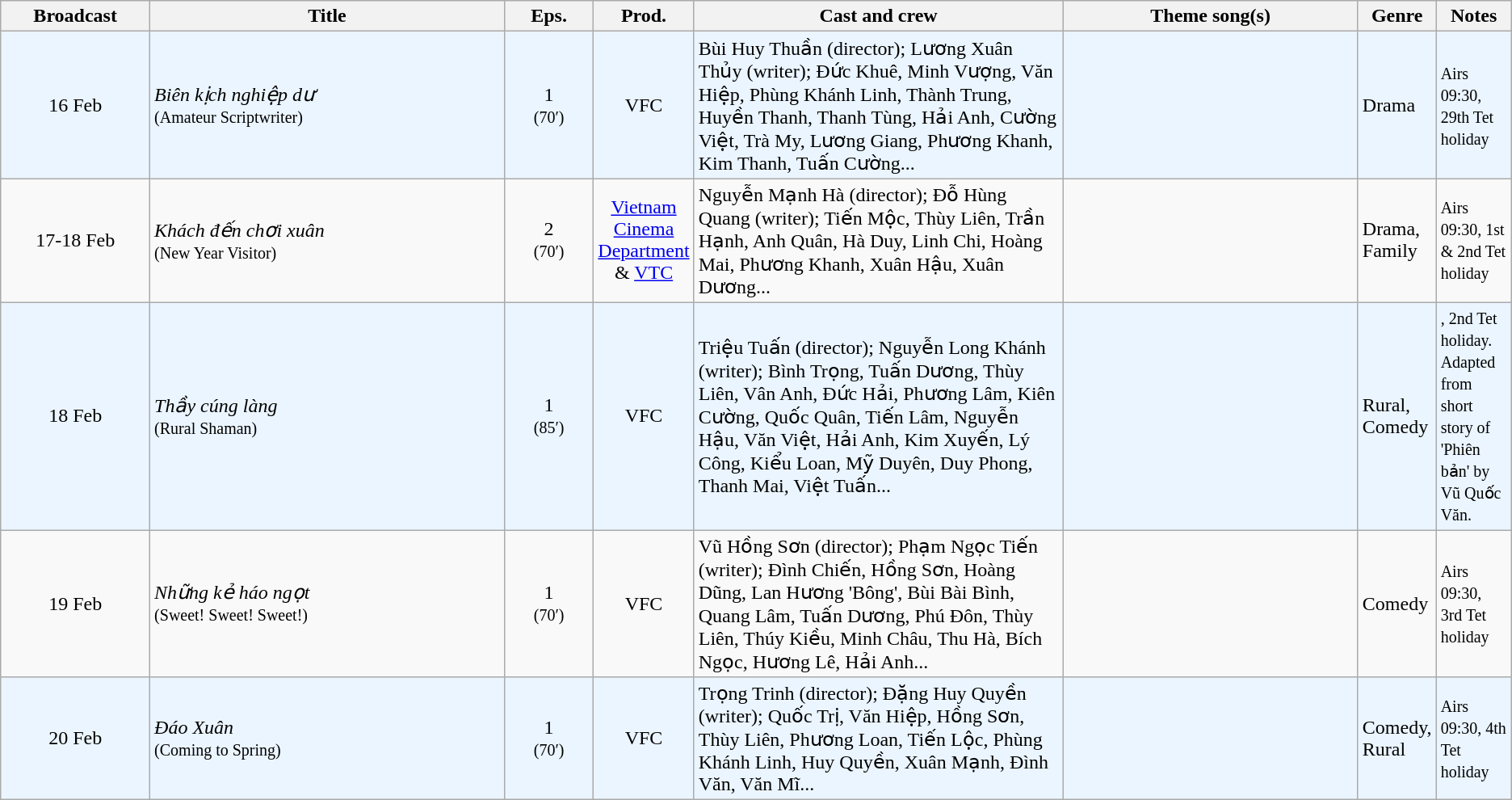<table class="wikitable sortable">
<tr>
<th style="width:10%;">Broadcast</th>
<th style="width:24%;">Title</th>
<th style="width:6%;">Eps.</th>
<th style="width:5%;">Prod.</th>
<th style="width:25%;">Cast and crew</th>
<th style="width:20%;">Theme song(s)</th>
<th style="width:5%;">Genre</th>
<th style="width:5%;">Notes</th>
</tr>
<tr ---- bgcolor="#ebf5ff">
<td style="text-align:center;">16 Feb</td>
<td><em>Biên kịch nghiệp dư</em> <br><small>(Amateur Scriptwriter)</small></td>
<td style="text-align:center;">1<br><small>(70′)</small></td>
<td style="text-align:center;">VFC</td>
<td>Bùi Huy Thuần (director); Lương Xuân Thủy (writer); Đức Khuê, Minh Vượng, Văn Hiệp, Phùng Khánh Linh, Thành Trung, Huyền Thanh, Thanh Tùng, Hải Anh, Cường Việt, Trà My, Lương Giang, Phương Khanh, Kim Thanh, Tuấn Cường...</td>
<td></td>
<td>Drama</td>
<td><small>Airs 09:30, 29th Tet holiday</small></td>
</tr>
<tr>
<td style="text-align:center;">17-18 Feb</td>
<td><em>Khách đến chơi xuân</em> <br><small>(New Year Visitor)</small></td>
<td style="text-align:center;">2<br><small>(70′)</small></td>
<td style="text-align:center;"><a href='#'>Vietnam Cinema Department</a> & <a href='#'>VTC</a></td>
<td>Nguyễn Mạnh Hà (director); Đỗ Hùng Quang (writer); Tiến Mộc, Thùy Liên, Trần Hạnh, Anh Quân, Hà Duy, Linh Chi, Hoàng Mai, Phương Khanh, Xuân Hậu, Xuân Dương...</td>
<td></td>
<td>Drama, Family</td>
<td><small>Airs 09:30, 1st & 2nd Tet holiday</small></td>
</tr>
<tr ---- bgcolor="#ebf5ff">
<td style="text-align:center;">18 Feb</td>
<td><em>Thầy cúng làng</em> <br><small>(Rural Shaman)</small></td>
<td style="text-align:center;">1<br><small>(85′)</small></td>
<td style="text-align:center;">VFC</td>
<td>Triệu Tuấn (director); Nguyễn Long Khánh (writer); Bình Trọng, Tuấn Dương, Thùy Liên, Vân Anh, Đức Hải, Phương Lâm, Kiên Cường, Quốc Quân, Tiến Lâm, Nguyễn Hậu, Văn Việt, Hải Anh, Kim Xuyến, Lý Công, Kiểu Loan, Mỹ Duyên, Duy Phong, Thanh Mai, Việt Tuấn...</td>
<td></td>
<td>Rural, Comedy</td>
<td><small>, 2nd Tet holiday.<br>Adapted from short story of 'Phiên bản' by Vũ Quốc Văn.</small></td>
</tr>
<tr>
<td style="text-align:center;">19 Feb</td>
<td><em>Những kẻ háo ngọt</em> <br><small>(Sweet! Sweet! Sweet!)</small></td>
<td style="text-align:center;">1<br><small>(70′)</small></td>
<td style="text-align:center;">VFC</td>
<td>Vũ Hồng Sơn (director); Phạm Ngọc Tiến (writer); Đình Chiến, Hồng Sơn, Hoàng Dũng, Lan Hương 'Bông', Bùi Bài Bình, Quang Lâm, Tuấn Dương, Phú Đôn, Thùy Liên, Thúy Kiều, Minh Châu, Thu Hà, Bích Ngọc, Hương Lê, Hải Anh...</td>
<td></td>
<td>Comedy</td>
<td><small>Airs 09:30, 3rd Tet holiday</small></td>
</tr>
<tr ---- bgcolor="#ebf5ff">
<td style="text-align:center;">20 Feb</td>
<td><em>Đáo Xuân</em> <br><small>(Coming to Spring)</small></td>
<td style="text-align:center;">1<small><br>(70′)</small></td>
<td style="text-align:center;">VFC</td>
<td>Trọng Trinh (director); Đặng Huy Quyền (writer); Quốc Trị, Văn Hiệp, Hồng Sơn, Thùy Liên, Phương Loan, Tiến Lộc, Phùng Khánh Linh, Huy Quyền, Xuân Mạnh, Đình Văn, Văn Mĩ...</td>
<td></td>
<td>Comedy, Rural</td>
<td><small>Airs 09:30, 4th Tet holiday</small></td>
</tr>
</table>
